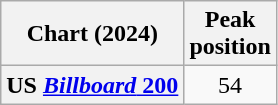<table class="wikitable sortable plainrowheaders" style="text-align:center">
<tr>
<th scope="col">Chart (2024)</th>
<th scope="col">Peak<br>position</th>
</tr>
<tr>
<th scope="row">US <a href='#'><em>Billboard</em> 200</a></th>
<td>54</td>
</tr>
</table>
